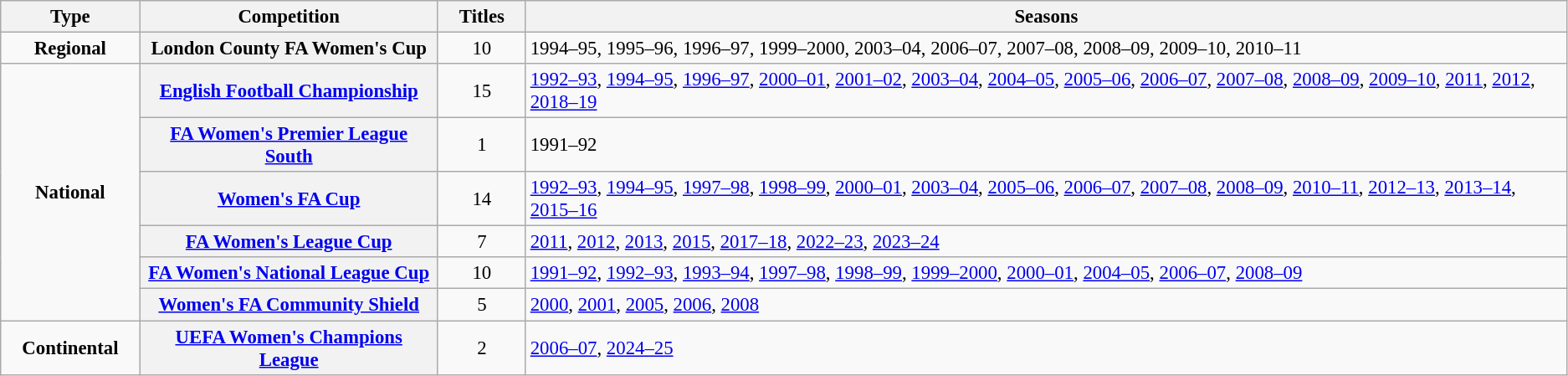<table class="wikitable plainrowheaders" style="font-size:95%; text-align:center;">
<tr>
<th style="width: 1%;">Type</th>
<th style="width: 5%;">Competition</th>
<th style="width: 1%;">Titles</th>
<th style="width: 21%;">Seasons</th>
</tr>
<tr>
<td scope="rowgroup"><strong>Regional</strong></td>
<th scope="row">London County FA Women's Cup</th>
<td>10</td>
<td align="left">1994–95, 1995–96, 1996–97, 1999–2000, 2003–04, 2006–07, 2007–08, 2008–09, 2009–10, 2010–11</td>
</tr>
<tr>
<td scope="rowgroup"; rowspan="6"><strong>National</strong></td>
<th scope="row"><a href='#'>English Football Championship</a></th>
<td>15</td>
<td align="left"><a href='#'>1992–93</a>, <a href='#'>1994–95</a>, <a href='#'>1996–97</a>, <a href='#'>2000–01</a>, <a href='#'>2001–02</a>, <a href='#'>2003–04</a>, <a href='#'>2004–05</a>, <a href='#'>2005–06</a>, <a href='#'>2006–07</a>, <a href='#'>2007–08</a>, <a href='#'>2008–09</a>, <a href='#'>2009–10</a>, <a href='#'>2011</a>, <a href='#'>2012</a>, <a href='#'>2018–19</a></td>
</tr>
<tr>
<th scope="row"><a href='#'>FA Women's Premier League South</a></th>
<td>1</td>
<td align="left">1991–92</td>
</tr>
<tr>
<th scope="row"><a href='#'>Women's FA Cup</a></th>
<td>14</td>
<td align="left"><a href='#'>1992–93</a>, <a href='#'>1994–95</a>, <a href='#'>1997–98</a>, <a href='#'>1998–99</a>, <a href='#'>2000–01</a>, <a href='#'>2003–04</a>, <a href='#'>2005–06</a>, <a href='#'>2006–07</a>, <a href='#'>2007–08</a>, <a href='#'>2008–09</a>, <a href='#'>2010–11</a>, <a href='#'>2012–13</a>, <a href='#'>2013–14</a>, <a href='#'>2015–16</a></td>
</tr>
<tr>
<th scope="row"><a href='#'>FA Women's League Cup</a></th>
<td>7</td>
<td align="left"><a href='#'>2011</a>, <a href='#'>2012</a>, <a href='#'>2013</a>, <a href='#'>2015</a>, <a href='#'>2017–18</a>, <a href='#'>2022–23</a>, <a href='#'>2023–24</a></td>
</tr>
<tr>
<th scope="row"><a href='#'>FA Women's National League Cup</a></th>
<td>10</td>
<td align="left"><a href='#'>1991–92</a>, <a href='#'>1992–93</a>, <a href='#'>1993–94</a>, <a href='#'>1997–98</a>, <a href='#'>1998–99</a>, <a href='#'>1999–2000</a>, <a href='#'>2000–01</a>, <a href='#'>2004–05</a>, <a href='#'>2006–07</a>, <a href='#'>2008–09</a></td>
</tr>
<tr>
<th scope="row"><a href='#'>Women's FA Community Shield</a></th>
<td>5</td>
<td align="left"><a href='#'>2000</a>, <a href='#'>2001</a>, <a href='#'>2005</a>, <a href='#'>2006</a>, <a href='#'>2008</a></td>
</tr>
<tr>
<td scope="rowgroup"><strong>Continental</strong></td>
<th scope="row"><a href='#'>UEFA Women's Champions League</a></th>
<td>2</td>
<td align="left"><a href='#'>2006–07</a>, <a href='#'>2024–25</a></td>
</tr>
</table>
